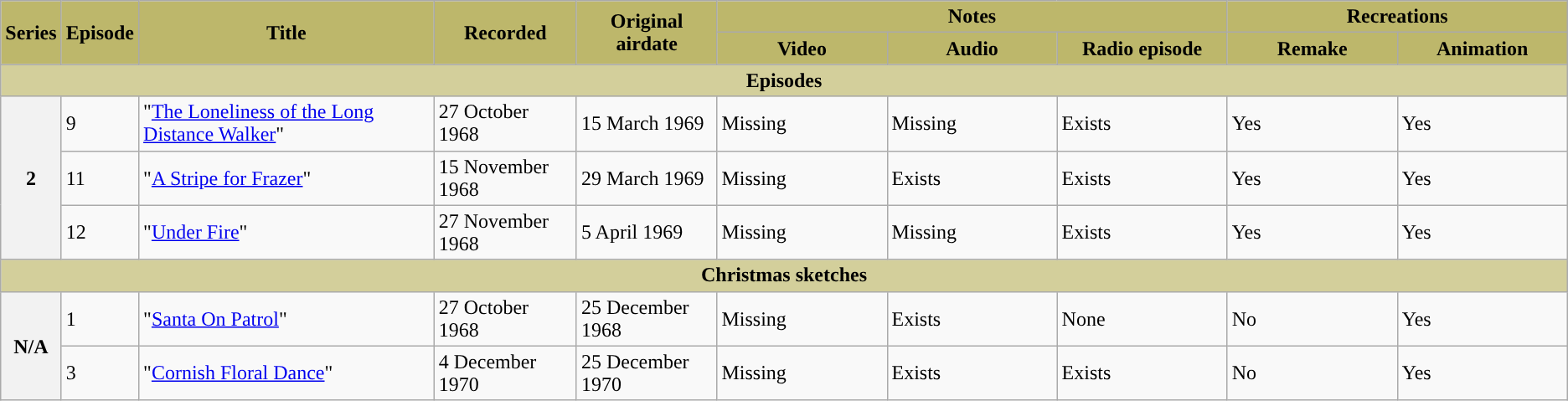<table class="wikitable">
<tr>
<th rowspan="2" style="background :#bdb76b;">Series<br> </th>
<th rowspan="2" style="background: #bdb76b;">Episode<br> </th>
<th rowspan="2" style="background: #bdb76b;">Title</th>
<th rowspan="2" style="background: #BDB76B;">Recorded</th>
<th rowspan="2" style="background: #bdb76b;">Original airdate</th>
<th colspan="3" style="background: #bdb76b;">Notes</th>
<th colspan="2" style="background: #bdb76b;">Recreations</th>
</tr>
<tr>
<th style="background: #bdb76b; width: 8em;">Video</th>
<th style="background: #bdb76b; width: 8em;">Audio</th>
<th style="background: #bdb76b; width: 8em;">Radio episode</th>
<th style="background: #bdb76b; width: 8em;">Remake</th>
<th style="background: #bdb76b; width: 8em;">Animation</th>
</tr>
<tr>
<th colspan="10" style="background :#d3cf9b;">Episodes</th>
</tr>
<tr>
<th rowspan="3">2</th>
<td>9</td>
<td>"<a href='#'>The Loneliness of the Long Distance Walker</a>"</td>
<td>27 October 1968</td>
<td>15 March 1969</td>
<td>Missing</td>
<td>Missing</td>
<td>Exists</td>
<td>Yes</td>
<td>Yes</td>
</tr>
<tr>
<td>11</td>
<td>"<a href='#'>A Stripe for Frazer</a>"</td>
<td>15 November 1968</td>
<td>29 March 1969</td>
<td>Missing</td>
<td>Exists</td>
<td>Exists</td>
<td>Yes</td>
<td>Yes</td>
</tr>
<tr>
<td>12</td>
<td>"<a href='#'>Under Fire</a>"</td>
<td>27 November 1968</td>
<td>5 April 1969</td>
<td>Missing</td>
<td>Missing</td>
<td>Exists</td>
<td>Yes</td>
<td>Yes</td>
</tr>
<tr>
<th scope="col" colspan="10" style="background :#d3cf9b;">Christmas sketches</th>
</tr>
<tr>
<th rowspan="2">N/A</th>
<td>1</td>
<td>"<a href='#'>Santa On Patrol</a>"</td>
<td>27 October 1968</td>
<td>25 December 1968</td>
<td>Missing</td>
<td>Exists</td>
<td>None</td>
<td>No</td>
<td>Yes</td>
</tr>
<tr>
<td>3</td>
<td>"<a href='#'>Cornish Floral Dance</a>"</td>
<td>4 December 1970</td>
<td>25 December 1970</td>
<td>Missing</td>
<td>Exists</td>
<td>Exists</td>
<td>No</td>
<td>Yes</td>
</tr>
</table>
